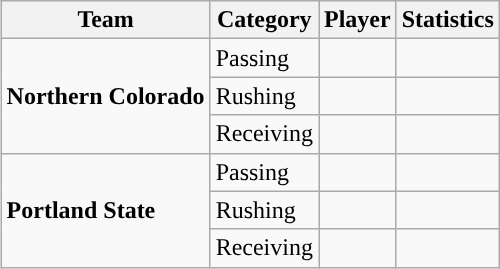<table class="wikitable" style="float: right;">
<tr>
<th>Team</th>
<th>Category</th>
<th>Player</th>
<th>Statistics</th>
</tr>
<tr>
<td rowspan=3><strong>Northern Colorado</strong></td>
<td>Passing</td>
<td></td>
<td></td>
</tr>
<tr>
<td>Rushing</td>
<td></td>
<td></td>
</tr>
<tr>
<td>Receiving</td>
<td></td>
<td></td>
</tr>
<tr>
<td rowspan=3><strong>Portland State</strong></td>
<td>Passing</td>
<td></td>
<td></td>
</tr>
<tr>
<td>Rushing</td>
<td></td>
<td></td>
</tr>
<tr>
<td>Receiving</td>
<td></td>
<td></td>
</tr>
</table>
